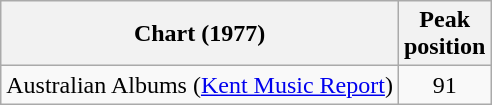<table class="wikitable">
<tr>
<th>Chart (1977)</th>
<th>Peak<br>position</th>
</tr>
<tr>
<td>Australian Albums (<a href='#'>Kent Music Report</a>)</td>
<td align="center">91</td>
</tr>
</table>
